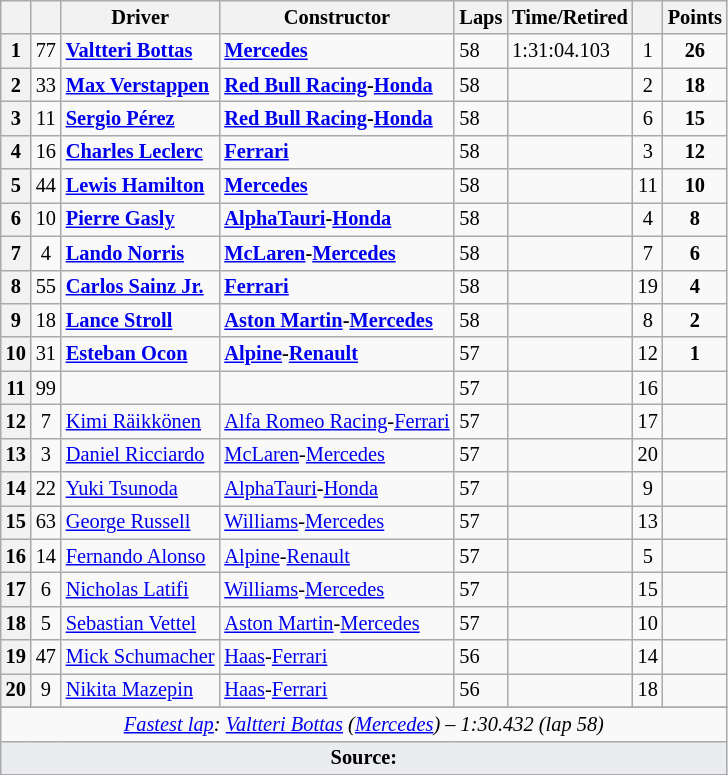<table class="wikitable sortable" style="font-size: 85%;">
<tr>
<th scope="col"></th>
<th scope="col"></th>
<th scope="col">Driver</th>
<th scope="col">Constructor</th>
<th class="unsortable" scope="col">Laps</th>
<th class="unsortable" scope="col">Time/Retired</th>
<th scope="col"></th>
<th scope="col">Points</th>
</tr>
<tr>
<th>1</th>
<td style="text-align:center">77</td>
<td><strong> <a href='#'>Valtteri Bottas</a></strong></td>
<td><a href='#'><strong>Mercedes</strong></a></td>
<td>58</td>
<td>1:31:04.103</td>
<td style="text-align:center">1</td>
<td style="text-align:center"><strong>26</strong></td>
</tr>
<tr>
<th>2</th>
<td style="text-align:center">33</td>
<td> <strong><a href='#'>Max Verstappen</a></strong></td>
<td><strong><a href='#'>Red Bull Racing</a>-<a href='#'>Honda</a></strong></td>
<td>58</td>
<td></td>
<td style="text-align:center">2</td>
<td style="text-align:center"><strong>18</strong></td>
</tr>
<tr>
<th>3</th>
<td style="text-align:center">11</td>
<td><strong> <a href='#'>Sergio Pérez</a></strong></td>
<td><strong><a href='#'>Red Bull Racing</a>-<a href='#'>Honda</a></strong></td>
<td>58</td>
<td></td>
<td style="text-align:center">6</td>
<td style="text-align:center"><strong>15</strong></td>
</tr>
<tr>
<th>4</th>
<td style="text-align:center">16</td>
<td><strong> <a href='#'>Charles Leclerc</a></strong></td>
<td><strong><a href='#'>Ferrari</a></strong></td>
<td>58</td>
<td></td>
<td style="text-align:center">3</td>
<td style="text-align:center"><strong>12</strong></td>
</tr>
<tr>
<th>5</th>
<td style="text-align:center">44</td>
<td> <strong><a href='#'>Lewis Hamilton</a></strong></td>
<td><strong><a href='#'>Mercedes</a></strong></td>
<td>58</td>
<td></td>
<td style="text-align:center">11</td>
<td style="text-align:center"><strong>10</strong></td>
</tr>
<tr>
<th>6</th>
<td style="text-align:center">10</td>
<td><strong> <a href='#'>Pierre Gasly</a></strong></td>
<td><strong><a href='#'>AlphaTauri</a>-<a href='#'>Honda</a></strong></td>
<td>58</td>
<td></td>
<td style="text-align:center">4</td>
<td style="text-align:center"><strong>8</strong></td>
</tr>
<tr>
<th>7</th>
<td style="text-align:center">4</td>
<td><strong> <a href='#'>Lando Norris</a></strong></td>
<td><strong><a href='#'>McLaren</a>-<a href='#'>Mercedes</a></strong></td>
<td>58</td>
<td></td>
<td style="text-align:center">7</td>
<td style="text-align:center"><strong>6</strong></td>
</tr>
<tr>
<th>8</th>
<td style="text-align:center">55</td>
<td><strong> <a href='#'>Carlos Sainz Jr.</a></strong></td>
<td><a href='#'><strong>Ferrari</strong></a></td>
<td>58</td>
<td></td>
<td style="text-align:center">19</td>
<td style="text-align:center"><strong>4</strong></td>
</tr>
<tr>
<th>9</th>
<td style="text-align:center">18</td>
<td><strong> <a href='#'>Lance Stroll</a></strong></td>
<td><strong><a href='#'>Aston Martin</a>-<a href='#'>Mercedes</a></strong></td>
<td>58</td>
<td></td>
<td style="text-align:center">8</td>
<td style="text-align:center"><strong>2</strong></td>
</tr>
<tr>
<th>10</th>
<td style="text-align:center">31</td>
<td><strong> <a href='#'>Esteban Ocon</a></strong></td>
<td><strong><a href='#'>Alpine</a>-<a href='#'>Renault</a></strong></td>
<td>57</td>
<td></td>
<td style="text-align:center">12</td>
<td style="text-align:center"><strong>1</strong></td>
</tr>
<tr>
<th>11</th>
<td style="text-align:center">99</td>
<td></td>
<td></td>
<td>57</td>
<td></td>
<td style="text-align:center">16</td>
<td></td>
</tr>
<tr>
<th>12</th>
<td style="text-align:center">7</td>
<td> <a href='#'>Kimi Räikkönen</a></td>
<td><a href='#'>Alfa Romeo Racing</a>-<a href='#'>Ferrari</a></td>
<td>57</td>
<td></td>
<td style="text-align:center">17</td>
<td></td>
</tr>
<tr>
<th>13</th>
<td style="text-align:center">3</td>
<td> <a href='#'>Daniel Ricciardo</a></td>
<td><a href='#'>McLaren</a>-<a href='#'>Mercedes</a></td>
<td>57</td>
<td></td>
<td style="text-align:center">20</td>
<td></td>
</tr>
<tr>
<th>14</th>
<td style="text-align:center">22</td>
<td data-sort-value="tsu"> <a href='#'>Yuki Tsunoda</a></td>
<td><a href='#'>AlphaTauri</a>-<a href='#'>Honda</a></td>
<td>57</td>
<td></td>
<td style="text-align:center">9</td>
<td></td>
</tr>
<tr>
<th>15</th>
<td style="text-align:center">63</td>
<td> <a href='#'>George Russell</a></td>
<td><a href='#'>Williams</a>-<a href='#'>Mercedes</a></td>
<td>57</td>
<td></td>
<td style="text-align:center">13</td>
<td></td>
</tr>
<tr>
<th>16</th>
<td style="text-align:center">14</td>
<td> <a href='#'>Fernando Alonso</a></td>
<td><a href='#'>Alpine</a>-<a href='#'>Renault</a></td>
<td>57</td>
<td></td>
<td style="text-align:center">5</td>
<td></td>
</tr>
<tr>
<th>17</th>
<td style="text-align:center">6</td>
<td> <a href='#'>Nicholas Latifi</a></td>
<td><a href='#'>Williams</a>-<a href='#'>Mercedes</a></td>
<td>57</td>
<td></td>
<td style="text-align:center">15</td>
<td></td>
</tr>
<tr>
<th>18</th>
<td style="text-align:center">5</td>
<td> <a href='#'>Sebastian Vettel</a></td>
<td><a href='#'>Aston Martin</a>-<a href='#'>Mercedes</a></td>
<td>57</td>
<td></td>
<td style="text-align:center">10</td>
<td></td>
</tr>
<tr>
<th>19</th>
<td style="text-align:center">47</td>
<td> <a href='#'>Mick Schumacher</a></td>
<td><a href='#'>Haas</a>-<a href='#'>Ferrari</a></td>
<td>56</td>
<td></td>
<td style="text-align:center">14</td>
<td></td>
</tr>
<tr>
<th>20</th>
<td style="text-align:center">9</td>
<td><a href='#'>Nikita Mazepin</a></td>
<td><a href='#'>Haas</a>-<a href='#'>Ferrari</a></td>
<td>56</td>
<td></td>
<td style="text-align:center">18</td>
<td></td>
</tr>
<tr>
</tr>
<tr class="sortbottom">
<td colspan="8" align="center"><em><a href='#'>Fastest lap</a>:  <a href='#'>Valtteri Bottas</a> (<a href='#'>Mercedes</a>) – 1:30.432 (lap 58)</em></td>
</tr>
<tr class="sortbottom">
<td colspan="8" style="background-color:#EAECF0;text-align:center"><strong>Source:</strong></td>
</tr>
</table>
